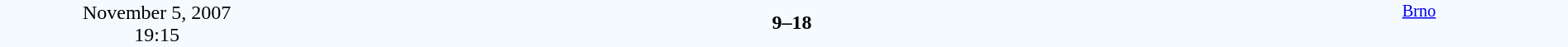<table style="width: 100%; background:#F5FAFF;" cellspacing="0">
<tr>
<td align=center rowspan=3 width=20%>November 5, 2007<br>19:15</td>
</tr>
<tr>
<td width=24% align=right></td>
<td align=center width=13%><strong>9–18</strong></td>
<td width=24%></td>
<td style=font-size:85% rowspan=3 valign=top align=center><a href='#'>Brno</a></td>
</tr>
<tr style=font-size:85%>
<td align=right></td>
<td align=center></td>
<td></td>
</tr>
</table>
